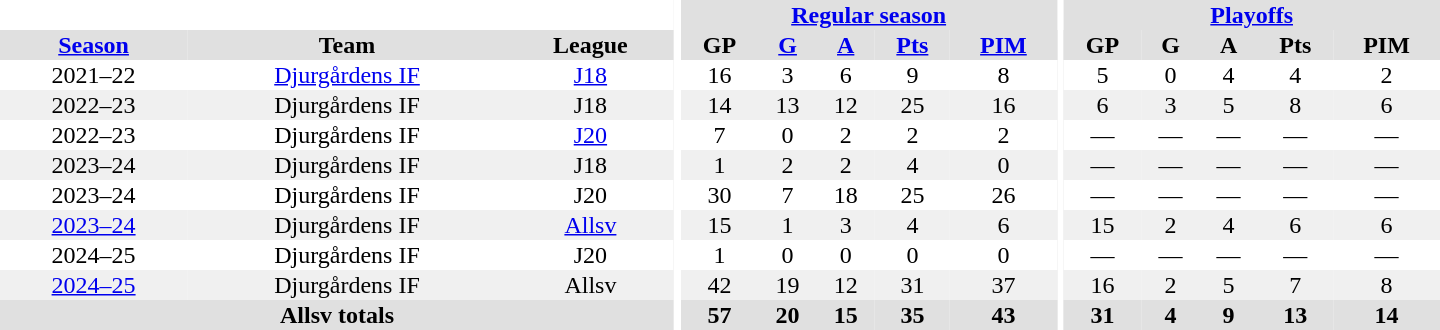<table border="0" cellpadding="1" cellspacing="0" style="text-align:center; width:60em">
<tr bgcolor="#e0e0e0">
<th colspan="3" bgcolor="#ffffff"></th>
<th rowspan="101" bgcolor="#ffffff"></th>
<th colspan="5"><a href='#'>Regular season</a></th>
<th rowspan="101" bgcolor="#ffffff"></th>
<th colspan="5"><a href='#'>Playoffs</a></th>
</tr>
<tr bgcolor="#e0e0e0">
<th><a href='#'>Season</a></th>
<th>Team</th>
<th>League</th>
<th>GP</th>
<th><a href='#'>G</a></th>
<th><a href='#'>A</a></th>
<th><a href='#'>Pts</a></th>
<th><a href='#'>PIM</a></th>
<th>GP</th>
<th>G</th>
<th>A</th>
<th>Pts</th>
<th>PIM</th>
</tr>
<tr>
<td>2021–22</td>
<td><a href='#'>Djurgårdens IF</a></td>
<td><a href='#'>J18</a></td>
<td>16</td>
<td>3</td>
<td>6</td>
<td>9</td>
<td>8</td>
<td>5</td>
<td>0</td>
<td>4</td>
<td>4</td>
<td>2</td>
</tr>
<tr bgcolor="#f0f0f0">
<td>2022–23</td>
<td>Djurgårdens IF</td>
<td>J18</td>
<td>14</td>
<td>13</td>
<td>12</td>
<td>25</td>
<td>16</td>
<td>6</td>
<td>3</td>
<td>5</td>
<td>8</td>
<td>6</td>
</tr>
<tr>
<td>2022–23</td>
<td>Djurgårdens IF</td>
<td><a href='#'>J20</a></td>
<td>7</td>
<td>0</td>
<td>2</td>
<td>2</td>
<td>2</td>
<td>—</td>
<td>—</td>
<td>—</td>
<td>—</td>
<td>—</td>
</tr>
<tr bgcolor="#f0f0f0">
<td>2023–24</td>
<td>Djurgårdens IF</td>
<td>J18</td>
<td>1</td>
<td>2</td>
<td>2</td>
<td>4</td>
<td>0</td>
<td>—</td>
<td>—</td>
<td>—</td>
<td>—</td>
<td>—</td>
</tr>
<tr>
<td>2023–24</td>
<td>Djurgårdens IF</td>
<td>J20</td>
<td>30</td>
<td>7</td>
<td>18</td>
<td>25</td>
<td>26</td>
<td>—</td>
<td>—</td>
<td>—</td>
<td>—</td>
<td>—</td>
</tr>
<tr bgcolor="#f0f0f0">
<td><a href='#'>2023–24</a></td>
<td>Djurgårdens IF</td>
<td><a href='#'>Allsv</a></td>
<td>15</td>
<td>1</td>
<td>3</td>
<td>4</td>
<td>6</td>
<td>15</td>
<td>2</td>
<td>4</td>
<td>6</td>
<td>6</td>
</tr>
<tr>
<td>2024–25</td>
<td>Djurgårdens IF</td>
<td>J20</td>
<td>1</td>
<td>0</td>
<td>0</td>
<td>0</td>
<td>0</td>
<td>—</td>
<td>—</td>
<td>—</td>
<td>—</td>
<td>—</td>
</tr>
<tr bgcolor="#f0f0f0">
<td><a href='#'>2024–25</a></td>
<td>Djurgårdens IF</td>
<td>Allsv</td>
<td>42</td>
<td>19</td>
<td>12</td>
<td>31</td>
<td>37</td>
<td>16</td>
<td>2</td>
<td>5</td>
<td>7</td>
<td>8</td>
</tr>
<tr bgcolor="#e0e0e0">
<th colspan="3">Allsv totals</th>
<th>57</th>
<th>20</th>
<th>15</th>
<th>35</th>
<th>43</th>
<th>31</th>
<th>4</th>
<th>9</th>
<th>13</th>
<th>14</th>
</tr>
</table>
